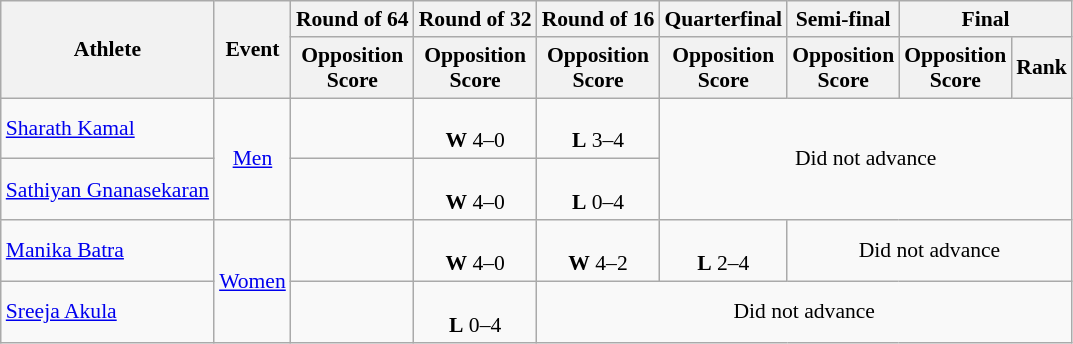<table class=wikitable style=font-size:90%;text-align:center>
<tr>
<th rowspan="2">Athlete</th>
<th rowspan="2">Event</th>
<th>Round of 64</th>
<th>Round of 32</th>
<th>Round of 16</th>
<th>Quarterfinal</th>
<th>Semi-final</th>
<th colspan="2">Final</th>
</tr>
<tr>
<th>Opposition<br>Score</th>
<th>Opposition<br>Score</th>
<th>Opposition<br>Score</th>
<th>Opposition<br>Score</th>
<th>Opposition<br>Score</th>
<th>Opposition<br>Score</th>
<th>Rank</th>
</tr>
<tr>
<td align=left><a href='#'>Sharath Kamal</a></td>
<td rowspan="2"><a href='#'>Men</a></td>
<td></td>
<td><br><strong>W</strong> 4–0</td>
<td><br><strong>L</strong> 3–4</td>
<td colspan="4" rowspan="2">Did not advance</td>
</tr>
<tr>
<td align=left><a href='#'>Sathiyan Gnanasekaran</a></td>
<td></td>
<td><br><strong>W</strong> 4–0</td>
<td><br><strong>L</strong> 0–4</td>
</tr>
<tr>
<td align=left><a href='#'>Manika Batra</a></td>
<td rowspan="2"><a href='#'>Women</a></td>
<td></td>
<td><br><strong>W</strong> 4–0</td>
<td><br><strong>W</strong> 4–2</td>
<td><br><strong>L</strong> 2–4</td>
<td colspan="3">Did not advance</td>
</tr>
<tr>
<td align=left><a href='#'>Sreeja Akula</a></td>
<td></td>
<td><br><strong>L</strong> 0–4</td>
<td colspan="5">Did not advance</td>
</tr>
</table>
